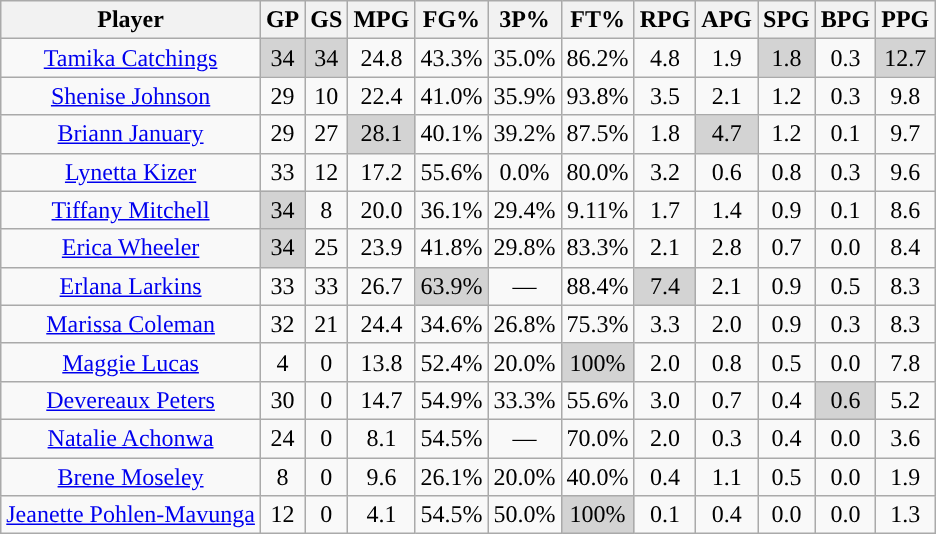<table class="wikitable sortable" style="text-align:center;">
<tr>
<th>Player</th>
<th>GP</th>
<th>GS</th>
<th>MPG</th>
<th>FG%</th>
<th>3P%</th>
<th>FT%</th>
<th>RPG</th>
<th>APG</th>
<th>SPG</th>
<th>BPG</th>
<th>PPG</th>
</tr>
<tr>
<td><a href='#'>Tamika Catchings</a></td>
<td style="background:#D3D3D3;">34</td>
<td style="background:#D3D3D3;">34</td>
<td>24.8</td>
<td>43.3%</td>
<td>35.0%</td>
<td>86.2%</td>
<td>4.8</td>
<td>1.9</td>
<td style="background:#D3D3D3;">1.8</td>
<td>0.3</td>
<td style="background:#D3D3D3;">12.7</td>
</tr>
<tr>
<td><a href='#'>Shenise Johnson</a></td>
<td>29</td>
<td>10</td>
<td>22.4</td>
<td>41.0%</td>
<td>35.9%</td>
<td>93.8%</td>
<td>3.5</td>
<td>2.1</td>
<td>1.2</td>
<td>0.3</td>
<td>9.8</td>
</tr>
<tr>
<td><a href='#'>Briann January</a></td>
<td>29</td>
<td>27</td>
<td style="background:#D3D3D3;">28.1</td>
<td>40.1%</td>
<td>39.2%</td>
<td>87.5%</td>
<td>1.8</td>
<td style="background:#D3D3D3;">4.7</td>
<td>1.2</td>
<td>0.1</td>
<td>9.7</td>
</tr>
<tr>
<td><a href='#'>Lynetta Kizer</a></td>
<td>33</td>
<td>12</td>
<td>17.2</td>
<td>55.6%</td>
<td>0.0%</td>
<td>80.0%</td>
<td>3.2</td>
<td>0.6</td>
<td>0.8</td>
<td>0.3</td>
<td>9.6</td>
</tr>
<tr>
<td><a href='#'>Tiffany Mitchell</a></td>
<td style="background:#D3D3D3;">34</td>
<td>8</td>
<td>20.0</td>
<td>36.1%</td>
<td>29.4%</td>
<td>9.11%</td>
<td>1.7</td>
<td>1.4</td>
<td>0.9</td>
<td>0.1</td>
<td>8.6</td>
</tr>
<tr>
<td><a href='#'>Erica Wheeler</a></td>
<td style="background:#D3D3D3;">34</td>
<td>25</td>
<td>23.9</td>
<td>41.8%</td>
<td>29.8%</td>
<td>83.3%</td>
<td>2.1</td>
<td>2.8</td>
<td>0.7</td>
<td>0.0</td>
<td>8.4</td>
</tr>
<tr>
<td><a href='#'>Erlana Larkins</a></td>
<td>33</td>
<td>33</td>
<td>26.7</td>
<td style="background:#D3D3D3;">63.9%</td>
<td>—</td>
<td>88.4%</td>
<td style="background:#D3D3D3;">7.4</td>
<td>2.1</td>
<td>0.9</td>
<td>0.5</td>
<td>8.3</td>
</tr>
<tr>
<td><a href='#'>Marissa Coleman</a></td>
<td>32</td>
<td>21</td>
<td>24.4</td>
<td>34.6%</td>
<td>26.8%</td>
<td>75.3%</td>
<td>3.3</td>
<td>2.0</td>
<td>0.9</td>
<td>0.3</td>
<td>8.3</td>
</tr>
<tr>
<td><a href='#'>Maggie Lucas</a></td>
<td>4</td>
<td>0</td>
<td>13.8</td>
<td>52.4%</td>
<td>20.0%</td>
<td style="background:#D3D3D3;">100%</td>
<td>2.0</td>
<td>0.8</td>
<td>0.5</td>
<td>0.0</td>
<td>7.8</td>
</tr>
<tr>
<td><a href='#'>Devereaux Peters</a></td>
<td>30</td>
<td>0</td>
<td>14.7</td>
<td>54.9%</td>
<td>33.3%</td>
<td>55.6%</td>
<td>3.0</td>
<td>0.7</td>
<td>0.4</td>
<td style="background:#D3D3D3;">0.6</td>
<td>5.2</td>
</tr>
<tr>
<td><a href='#'>Natalie Achonwa</a></td>
<td>24</td>
<td>0</td>
<td>8.1</td>
<td>54.5%</td>
<td>—</td>
<td>70.0%</td>
<td>2.0</td>
<td>0.3</td>
<td>0.4</td>
<td>0.0</td>
<td>3.6</td>
</tr>
<tr>
<td><a href='#'>Brene Moseley</a></td>
<td>8</td>
<td>0</td>
<td>9.6</td>
<td>26.1%</td>
<td>20.0%</td>
<td>40.0%</td>
<td>0.4</td>
<td>1.1</td>
<td>0.5</td>
<td>0.0</td>
<td>1.9</td>
</tr>
<tr>
<td><a href='#'>Jeanette Pohlen-Mavunga</a></td>
<td>12</td>
<td>0</td>
<td>4.1</td>
<td>54.5%</td>
<td>50.0%</td>
<td style="background:#D3D3D3;">100%</td>
<td>0.1</td>
<td>0.4</td>
<td>0.0</td>
<td>0.0</td>
<td>1.3</td>
</tr>
</table>
